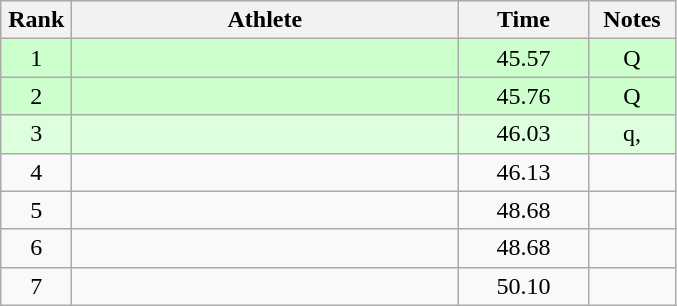<table class="wikitable" style="text-align:center">
<tr>
<th width=40>Rank</th>
<th width=250>Athlete</th>
<th width=80>Time</th>
<th width=50>Notes</th>
</tr>
<tr bgcolor=ccffcc>
<td>1</td>
<td align=left></td>
<td>45.57</td>
<td>Q</td>
</tr>
<tr bgcolor=ccffcc>
<td>2</td>
<td align=left></td>
<td>45.76</td>
<td>Q</td>
</tr>
<tr bgcolor=ddffdd>
<td>3</td>
<td align=left></td>
<td>46.03</td>
<td>q, </td>
</tr>
<tr>
<td>4</td>
<td align=left></td>
<td>46.13</td>
<td></td>
</tr>
<tr>
<td>5</td>
<td align=left></td>
<td>48.68</td>
<td></td>
</tr>
<tr>
<td>6</td>
<td align=left></td>
<td>48.68</td>
<td></td>
</tr>
<tr>
<td>7</td>
<td align=left></td>
<td>50.10</td>
<td></td>
</tr>
</table>
